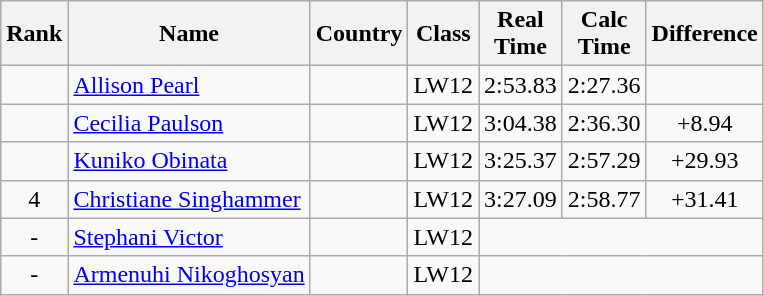<table class="wikitable sortable" style="text-align:center">
<tr>
<th>Rank</th>
<th>Name</th>
<th>Country</th>
<th>Class</th>
<th>Real<br>Time</th>
<th>Calc<br>Time</th>
<th Class="unsortable">Difference</th>
</tr>
<tr>
<td></td>
<td align=left><a href='#'>Allison Pearl</a></td>
<td align=left></td>
<td>LW12</td>
<td>2:53.83</td>
<td>2:27.36</td>
</tr>
<tr>
<td></td>
<td align=left><a href='#'>Cecilia Paulson</a></td>
<td align=left></td>
<td>LW12</td>
<td>3:04.38</td>
<td>2:36.30</td>
<td>+8.94</td>
</tr>
<tr>
<td></td>
<td align=left><a href='#'>Kuniko Obinata</a></td>
<td align=left></td>
<td>LW12</td>
<td>3:25.37</td>
<td>2:57.29</td>
<td>+29.93</td>
</tr>
<tr>
<td>4</td>
<td align=left><a href='#'>Christiane Singhammer</a></td>
<td align=left></td>
<td>LW12</td>
<td>3:27.09</td>
<td>2:58.77</td>
<td>+31.41</td>
</tr>
<tr>
<td>-</td>
<td align=left><a href='#'>Stephani Victor</a></td>
<td align=left></td>
<td>LW12</td>
<td colspan=3></td>
</tr>
<tr>
<td>-</td>
<td align=left><a href='#'>Armenuhi Nikoghosyan</a></td>
<td align=left></td>
<td>LW12</td>
<td colspan=3></td>
</tr>
</table>
